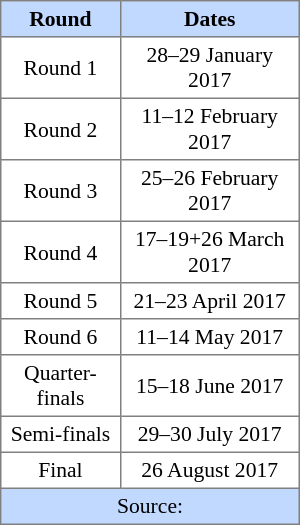<table border=1 style="border-collapse:collapse; font-size:90%; text-align:center;" cellpadding=3 cellspacing=0 width=200px>
<tr bgcolor=#C1D8FF>
<th>Round</th>
<th>Dates</th>
</tr>
<tr>
<td>Round 1</td>
<td>28–29 January 2017</td>
</tr>
<tr>
<td>Round 2</td>
<td>11–12 February 2017</td>
</tr>
<tr>
<td>Round 3</td>
<td>25–26 February 2017</td>
</tr>
<tr>
<td>Round 4</td>
<td>17–19+26 March 2017</td>
</tr>
<tr>
<td>Round 5</td>
<td>21–23 April 2017</td>
</tr>
<tr>
<td>Round 6</td>
<td>11–14 May 2017</td>
</tr>
<tr>
<td>Quarter-finals</td>
<td>15–18 June 2017</td>
</tr>
<tr>
<td>Semi-finals</td>
<td>29–30 July 2017</td>
</tr>
<tr>
<td>Final</td>
<td>26 August 2017</td>
</tr>
<tr bgcolor=#C1D8FF>
<td colspan=2>Source:</td>
</tr>
</table>
